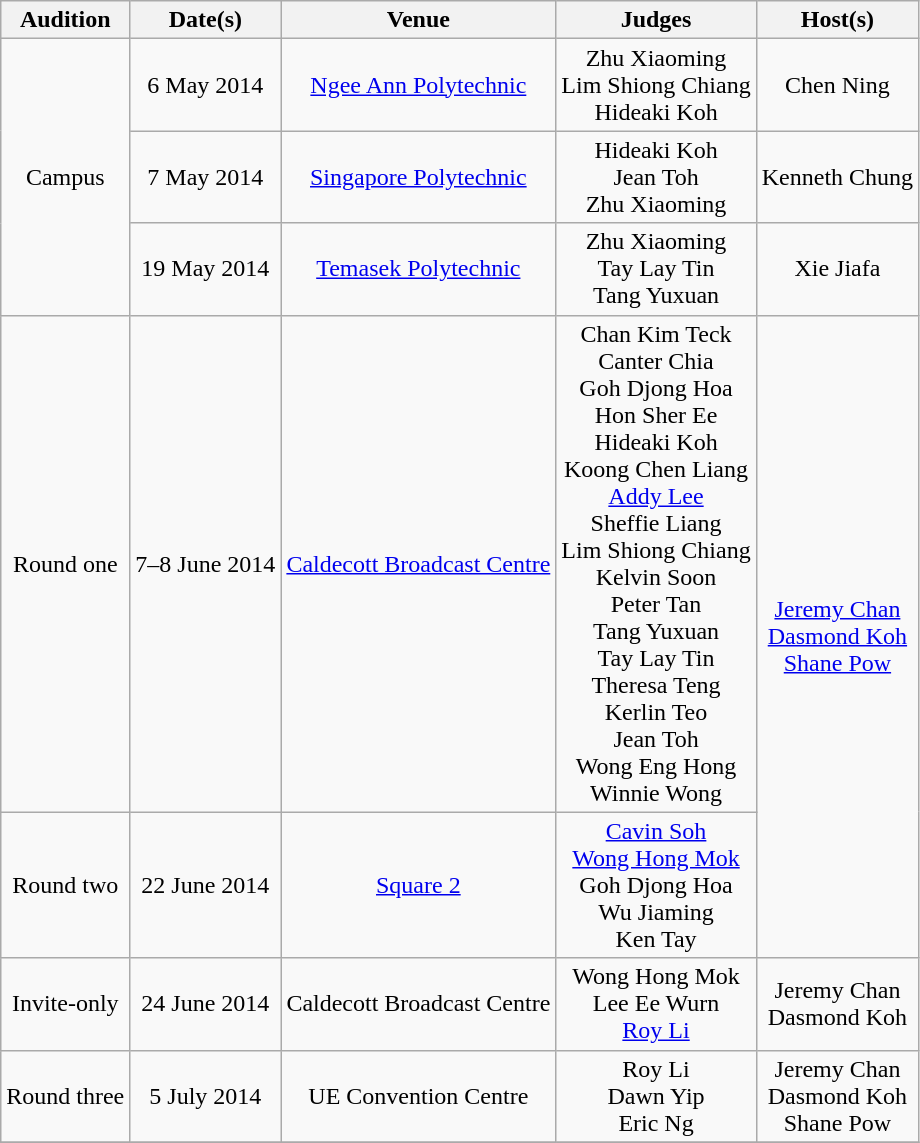<table class="wikitable plainrowheaders" style="text-align: center;">
<tr>
<th scope="col">Audition</th>
<th scope="col">Date(s)</th>
<th scope="col">Venue</th>
<th scope="col">Judges</th>
<th scope="col">Host(s)</th>
</tr>
<tr>
<td rowspan=3>Campus</td>
<td>6 May 2014</td>
<td><a href='#'>Ngee Ann Polytechnic</a></td>
<td>Zhu Xiaoming<br>Lim Shiong Chiang<br>Hideaki Koh</td>
<td>Chen Ning</td>
</tr>
<tr>
<td>7 May 2014</td>
<td><a href='#'>Singapore Polytechnic</a></td>
<td>Hideaki Koh<br>Jean Toh<br>Zhu Xiaoming</td>
<td>Kenneth Chung</td>
</tr>
<tr>
<td>19 May 2014</td>
<td><a href='#'>Temasek Polytechnic</a></td>
<td>Zhu Xiaoming<br>Tay Lay Tin<br>Tang Yuxuan</td>
<td>Xie Jiafa</td>
</tr>
<tr>
<td>Round one</td>
<td>7–8 June 2014</td>
<td><a href='#'>Caldecott Broadcast Centre</a></td>
<td>Chan Kim Teck<br>Canter Chia<br>Goh Djong Hoa<br>Hon Sher Ee<br>Hideaki Koh<br>Koong Chen Liang<br><a href='#'>Addy Lee</a><br>Sheffie Liang<br>Lim Shiong Chiang<br>Kelvin Soon<br>Peter Tan<br>Tang Yuxuan<br>Tay Lay Tin<br>Theresa Teng<br>Kerlin Teo<br>Jean Toh<br>Wong Eng Hong<br>Winnie Wong</td>
<td rowspan=2><a href='#'>Jeremy Chan</a><br><a href='#'>Dasmond Koh</a><br><a href='#'>Shane Pow</a></td>
</tr>
<tr>
<td>Round two</td>
<td>22 June 2014</td>
<td><a href='#'>Square 2</a></td>
<td><a href='#'>Cavin Soh</a><br><a href='#'>Wong Hong Mok</a><br>Goh Djong Hoa<br>Wu Jiaming<br>Ken Tay</td>
</tr>
<tr>
<td>Invite-only</td>
<td>24 June 2014</td>
<td>Caldecott Broadcast Centre</td>
<td>Wong Hong Mok<br>Lee Ee Wurn<br><a href='#'>Roy Li</a></td>
<td>Jeremy Chan<br>Dasmond Koh</td>
</tr>
<tr>
<td>Round three</td>
<td>5 July 2014</td>
<td>UE Convention Centre</td>
<td>Roy Li<br>Dawn Yip<br>Eric Ng</td>
<td>Jeremy Chan<br>Dasmond Koh<br>Shane Pow</td>
</tr>
<tr>
</tr>
</table>
